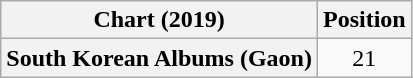<table class="wikitable plainrowheaders" style="text-align:center">
<tr>
<th scope="col">Chart (2019)</th>
<th scope="col">Position</th>
</tr>
<tr>
<th scope="row">South Korean Albums (Gaon)</th>
<td>21</td>
</tr>
</table>
